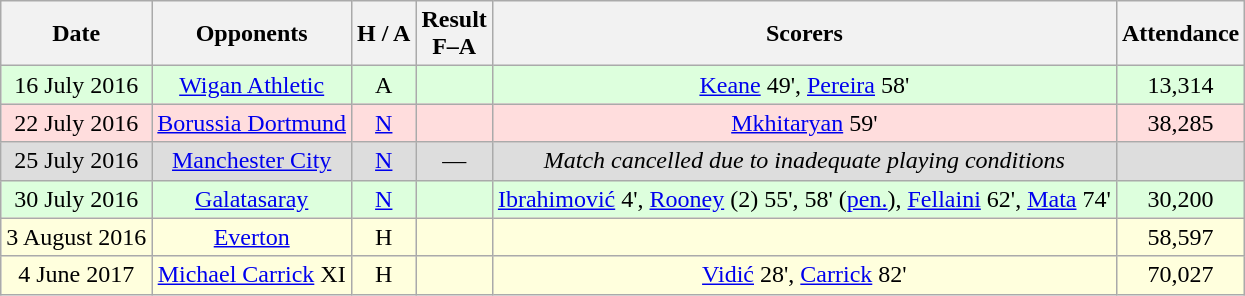<table class="wikitable" style="text-align:center">
<tr>
<th>Date</th>
<th>Opponents</th>
<th>H / A</th>
<th>Result<br>F–A</th>
<th>Scorers</th>
<th>Attendance</th>
</tr>
<tr bgcolor=#ddffdd>
<td>16 July 2016</td>
<td><a href='#'>Wigan Athletic</a></td>
<td>A</td>
<td></td>
<td><a href='#'>Keane</a> 49', <a href='#'>Pereira</a> 58'</td>
<td>13,314</td>
</tr>
<tr bgcolor=#ffdddd>
<td>22 July 2016</td>
<td><a href='#'>Borussia Dortmund</a></td>
<td><a href='#'>N</a></td>
<td></td>
<td><a href='#'>Mkhitaryan</a> 59'</td>
<td>38,285</td>
</tr>
<tr style="background:#ddd;">
<td>25 July 2016</td>
<td><a href='#'>Manchester City</a></td>
<td><a href='#'>N</a></td>
<td>—</td>
<td><em>Match cancelled due to inadequate playing conditions</em></td>
<td></td>
</tr>
<tr bgcolor=#ddffdd>
<td>30 July 2016</td>
<td><a href='#'>Galatasaray</a></td>
<td><a href='#'>N</a></td>
<td></td>
<td><a href='#'>Ibrahimović</a> 4', <a href='#'>Rooney</a> (2) 55', 58' (<a href='#'>pen.</a>), <a href='#'>Fellaini</a> 62', <a href='#'>Mata</a> 74'</td>
<td>30,200</td>
</tr>
<tr bgcolor=#ffffdd>
<td>3 August 2016</td>
<td><a href='#'>Everton</a></td>
<td>H</td>
<td></td>
<td></td>
<td>58,597</td>
</tr>
<tr bgcolor=#ffffdd>
<td>4 June 2017</td>
<td><a href='#'>Michael Carrick</a> XI</td>
<td>H</td>
<td></td>
<td><a href='#'>Vidić</a> 28', <a href='#'>Carrick</a> 82'</td>
<td>70,027</td>
</tr>
</table>
